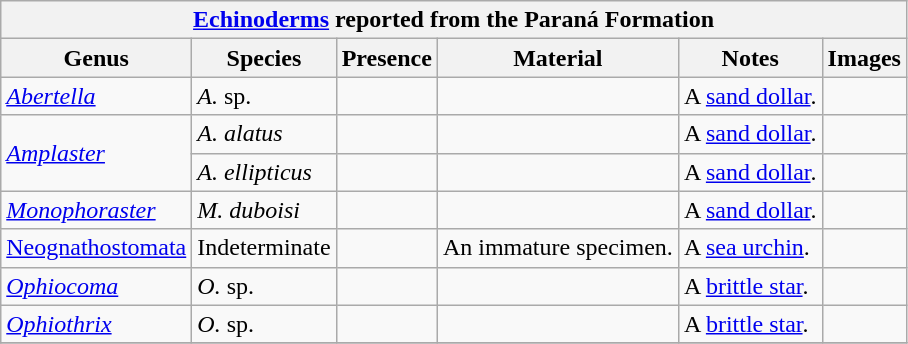<table class="wikitable" align="center">
<tr>
<th colspan="6" align="center"><strong><a href='#'>Echinoderms</a> reported from the Paraná Formation</strong></th>
</tr>
<tr>
<th>Genus</th>
<th>Species</th>
<th>Presence</th>
<th><strong>Material</strong></th>
<th>Notes</th>
<th>Images</th>
</tr>
<tr>
<td><em><a href='#'>Abertella</a></em></td>
<td><em>A.</em> sp.</td>
<td></td>
<td></td>
<td>A <a href='#'>sand dollar</a>.</td>
<td></td>
</tr>
<tr>
<td rowspan="2"><em><a href='#'>Amplaster</a></em></td>
<td><em>A. alatus</em></td>
<td></td>
<td></td>
<td>A <a href='#'>sand dollar</a>.</td>
<td></td>
</tr>
<tr>
<td><em>A. ellipticus</em></td>
<td></td>
<td></td>
<td>A <a href='#'>sand dollar</a>.</td>
<td></td>
</tr>
<tr>
<td><em><a href='#'>Monophoraster</a></em></td>
<td><em>M. duboisi</em></td>
<td></td>
<td></td>
<td>A <a href='#'>sand dollar</a>.</td>
<td></td>
</tr>
<tr>
<td><a href='#'>Neognathostomata</a></td>
<td>Indeterminate</td>
<td></td>
<td>An immature specimen.</td>
<td>A <a href='#'>sea urchin</a>.</td>
<td></td>
</tr>
<tr>
<td><em><a href='#'>Ophiocoma</a></em></td>
<td><em>O.</em> sp.</td>
<td></td>
<td></td>
<td>A <a href='#'>brittle star</a>.</td>
<td></td>
</tr>
<tr>
<td><em><a href='#'>Ophiothrix</a></em></td>
<td><em>O.</em> sp.</td>
<td></td>
<td></td>
<td>A <a href='#'>brittle star</a>.</td>
<td></td>
</tr>
<tr>
</tr>
</table>
